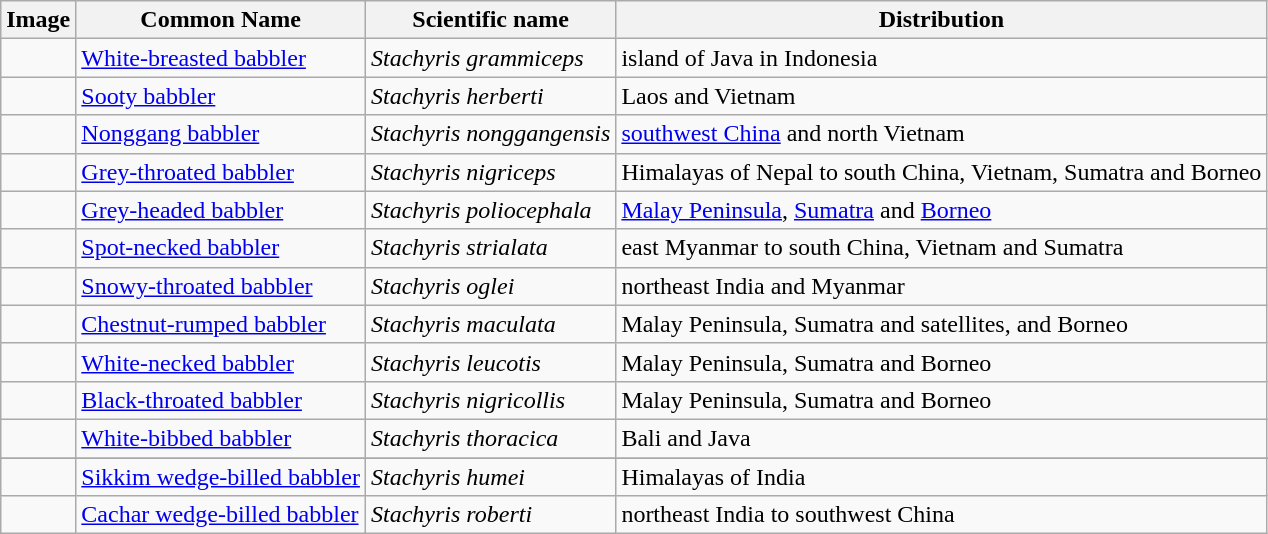<table class="wikitable">
<tr>
<th>Image</th>
<th>Common Name</th>
<th>Scientific name</th>
<th>Distribution</th>
</tr>
<tr>
<td></td>
<td><a href='#'>White-breasted babbler</a></td>
<td><em>Stachyris grammiceps</em></td>
<td>island of Java in Indonesia</td>
</tr>
<tr>
<td></td>
<td><a href='#'>Sooty babbler</a></td>
<td><em>Stachyris herberti</em></td>
<td>Laos and Vietnam</td>
</tr>
<tr>
<td></td>
<td><a href='#'>Nonggang babbler</a></td>
<td><em>Stachyris nonggangensis</em></td>
<td><a href='#'>southwest China</a> and north Vietnam</td>
</tr>
<tr>
<td></td>
<td><a href='#'>Grey-throated babbler</a></td>
<td><em>Stachyris nigriceps</em></td>
<td>Himalayas of Nepal to south China, Vietnam, Sumatra and Borneo</td>
</tr>
<tr>
<td></td>
<td><a href='#'>Grey-headed babbler</a></td>
<td><em>Stachyris poliocephala</em></td>
<td><a href='#'>Malay Peninsula</a>, <a href='#'>Sumatra</a> and <a href='#'>Borneo</a></td>
</tr>
<tr>
<td></td>
<td><a href='#'>Spot-necked babbler</a></td>
<td><em>Stachyris strialata</em></td>
<td>east Myanmar to south China, Vietnam and Sumatra</td>
</tr>
<tr>
<td></td>
<td><a href='#'>Snowy-throated babbler</a></td>
<td><em>Stachyris oglei</em></td>
<td>northeast India and Myanmar</td>
</tr>
<tr>
<td></td>
<td><a href='#'>Chestnut-rumped babbler</a></td>
<td><em>Stachyris maculata</em></td>
<td>Malay Peninsula, Sumatra and satellites, and Borneo</td>
</tr>
<tr>
<td></td>
<td><a href='#'>White-necked babbler</a></td>
<td><em>Stachyris leucotis</em></td>
<td>Malay Peninsula, Sumatra and Borneo</td>
</tr>
<tr>
<td></td>
<td><a href='#'>Black-throated babbler</a></td>
<td><em>Stachyris nigricollis</em></td>
<td>Malay Peninsula, Sumatra and Borneo</td>
</tr>
<tr>
<td></td>
<td><a href='#'>White-bibbed babbler</a></td>
<td><em>Stachyris thoracica</em></td>
<td>Bali and Java</td>
</tr>
<tr>
</tr>
<tr>
<td></td>
<td><a href='#'>Sikkim wedge-billed babbler</a></td>
<td><em>Stachyris humei</em></td>
<td>Himalayas of India</td>
</tr>
<tr>
<td></td>
<td><a href='#'>Cachar wedge-billed babbler</a></td>
<td><em>Stachyris roberti</em></td>
<td>northeast India to southwest China</td>
</tr>
</table>
